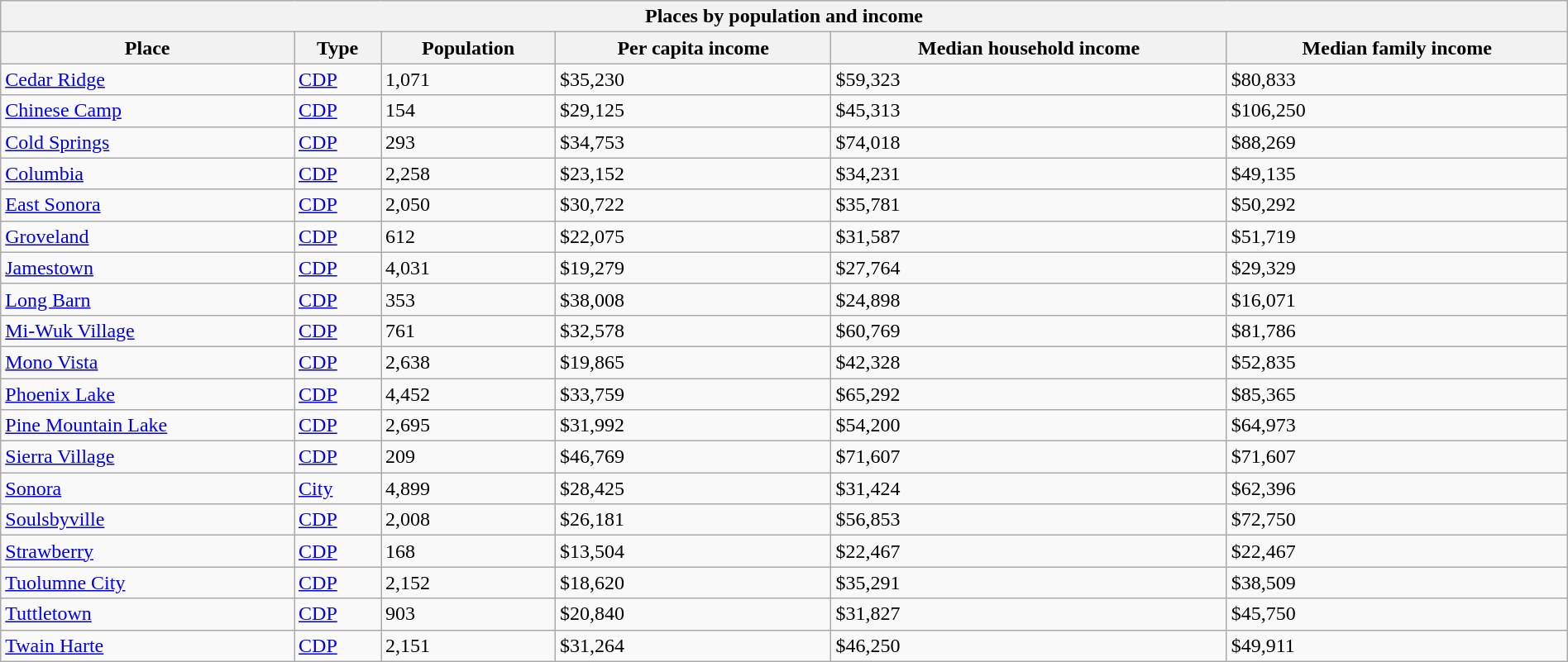<table class="wikitable collapsible collapsed sortable" style="width: 100%;">
<tr>
<th colspan=6>Places by population and income</th>
</tr>
<tr>
<th>Place</th>
<th>Type</th>
<th>Population</th>
<th data-sort-type="currency">Per capita income</th>
<th data-sort-type="currency">Median household income</th>
<th data-sort-type="currency">Median family income</th>
</tr>
<tr>
<td><a href='#'>Cedar Ridge</a></td>
<td><a href='#'>CDP</a></td>
<td>1,071</td>
<td>$35,230</td>
<td>$59,323</td>
<td>$80,833</td>
</tr>
<tr>
<td><a href='#'>Chinese Camp</a></td>
<td><a href='#'>CDP</a></td>
<td>154</td>
<td>$29,125</td>
<td>$45,313</td>
<td>$106,250</td>
</tr>
<tr>
<td><a href='#'>Cold Springs</a></td>
<td><a href='#'>CDP</a></td>
<td>293</td>
<td>$34,753</td>
<td>$74,018</td>
<td>$88,269</td>
</tr>
<tr>
<td><a href='#'>Columbia</a></td>
<td><a href='#'>CDP</a></td>
<td>2,258</td>
<td>$23,152</td>
<td>$34,231</td>
<td>$49,135</td>
</tr>
<tr>
<td><a href='#'>East Sonora</a></td>
<td><a href='#'>CDP</a></td>
<td>2,050</td>
<td>$30,722</td>
<td>$35,781</td>
<td>$50,292</td>
</tr>
<tr>
<td><a href='#'>Groveland</a></td>
<td><a href='#'>CDP</a></td>
<td>612</td>
<td>$22,075</td>
<td>$31,587</td>
<td>$51,719</td>
</tr>
<tr>
<td><a href='#'>Jamestown</a></td>
<td><a href='#'>CDP</a></td>
<td>4,031</td>
<td>$19,279</td>
<td>$27,764</td>
<td>$29,329</td>
</tr>
<tr>
<td><a href='#'>Long Barn</a></td>
<td><a href='#'>CDP</a></td>
<td>353</td>
<td>$38,008</td>
<td>$24,898</td>
<td>$16,071</td>
</tr>
<tr>
<td><a href='#'>Mi-Wuk Village</a></td>
<td><a href='#'>CDP</a></td>
<td>761</td>
<td>$32,578</td>
<td>$60,769</td>
<td>$81,786</td>
</tr>
<tr>
<td><a href='#'>Mono Vista</a></td>
<td><a href='#'>CDP</a></td>
<td>2,638</td>
<td>$19,865</td>
<td>$42,328</td>
<td>$52,835</td>
</tr>
<tr>
<td><a href='#'>Phoenix Lake</a></td>
<td><a href='#'>CDP</a></td>
<td>4,452</td>
<td>$33,759</td>
<td>$65,292</td>
<td>$85,365</td>
</tr>
<tr>
<td><a href='#'>Pine Mountain Lake</a></td>
<td><a href='#'>CDP</a></td>
<td>2,695</td>
<td>$31,992</td>
<td>$54,200</td>
<td>$64,973</td>
</tr>
<tr>
<td><a href='#'>Sierra Village</a></td>
<td><a href='#'>CDP</a></td>
<td>209</td>
<td>$46,769</td>
<td>$71,607</td>
<td>$71,607</td>
</tr>
<tr>
<td><a href='#'>Sonora</a></td>
<td><a href='#'>City</a></td>
<td>4,899</td>
<td>$28,425</td>
<td>$31,424</td>
<td>$62,396</td>
</tr>
<tr>
<td><a href='#'>Soulsbyville</a></td>
<td><a href='#'>CDP</a></td>
<td>2,008</td>
<td>$26,181</td>
<td>$56,853</td>
<td>$72,750</td>
</tr>
<tr>
<td><a href='#'>Strawberry</a></td>
<td><a href='#'>CDP</a></td>
<td>168</td>
<td>$13,504</td>
<td>$22,467</td>
<td>$22,467</td>
</tr>
<tr>
<td><a href='#'>Tuolumne City</a></td>
<td><a href='#'>CDP</a></td>
<td>2,152</td>
<td>$18,620</td>
<td>$35,291</td>
<td>$38,509</td>
</tr>
<tr>
<td><a href='#'>Tuttletown</a></td>
<td><a href='#'>CDP</a></td>
<td>903</td>
<td>$20,840</td>
<td>$31,827</td>
<td>$45,750</td>
</tr>
<tr>
<td><a href='#'>Twain Harte</a></td>
<td><a href='#'>CDP</a></td>
<td>2,151</td>
<td>$31,264</td>
<td>$46,250</td>
<td>$49,911</td>
</tr>
</table>
